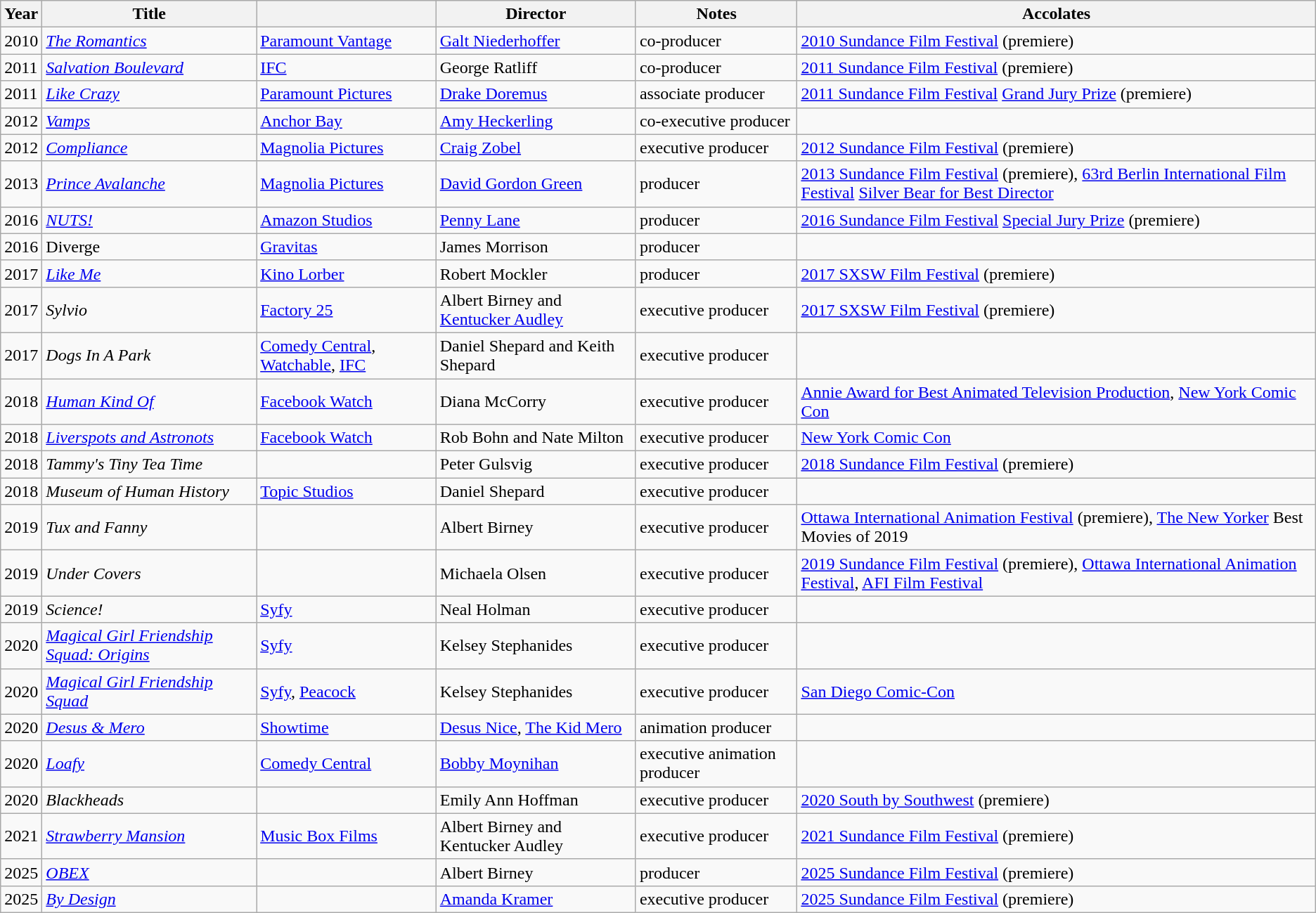<table class="wikitable sortable" style="font-size:100%">
<tr>
<th>Year</th>
<th>Title</th>
<th></th>
<th>Director</th>
<th>Notes</th>
<th>Accolates</th>
</tr>
<tr>
<td>2010</td>
<td><em><a href='#'>The Romantics</a></em></td>
<td><a href='#'>Paramount Vantage</a></td>
<td><a href='#'>Galt Niederhoffer</a></td>
<td>co-producer</td>
<td><a href='#'>2010 Sundance Film Festival</a> (premiere)</td>
</tr>
<tr>
<td>2011</td>
<td><em><a href='#'>Salvation Boulevard</a></em></td>
<td><a href='#'>IFC</a></td>
<td>George Ratliff</td>
<td>co-producer</td>
<td><a href='#'>2011 Sundance Film Festival</a> (premiere)</td>
</tr>
<tr>
<td>2011</td>
<td><em><a href='#'>Like Crazy</a></em></td>
<td><a href='#'>Paramount Pictures</a></td>
<td><a href='#'>Drake Doremus</a></td>
<td>associate producer</td>
<td><a href='#'>2011 Sundance Film Festival</a> <a href='#'>Grand Jury Prize</a> (premiere)</td>
</tr>
<tr>
<td>2012</td>
<td><em><a href='#'>Vamps</a></em></td>
<td><a href='#'>Anchor Bay</a></td>
<td><a href='#'>Amy Heckerling</a></td>
<td>co-executive producer</td>
<td></td>
</tr>
<tr>
<td>2012</td>
<td><em><a href='#'>Compliance</a></em></td>
<td><a href='#'>Magnolia Pictures</a></td>
<td><a href='#'>Craig Zobel</a></td>
<td>executive producer</td>
<td><a href='#'>2012 Sundance Film Festival</a> (premiere)</td>
</tr>
<tr>
<td>2013</td>
<td><em><a href='#'>Prince Avalanche</a></em></td>
<td><a href='#'>Magnolia Pictures</a></td>
<td><a href='#'>David Gordon Green</a></td>
<td>producer</td>
<td><a href='#'>2013 Sundance Film Festival</a> (premiere), <a href='#'>63rd Berlin International Film Festival</a> <a href='#'>Silver Bear for Best Director</a></td>
</tr>
<tr>
<td>2016</td>
<td><em><a href='#'>NUTS!</a></em></td>
<td><a href='#'>Amazon Studios</a></td>
<td><a href='#'>Penny Lane</a></td>
<td>producer</td>
<td><a href='#'>2016 Sundance Film Festival</a> <a href='#'>Special Jury Prize</a> (premiere)</td>
</tr>
<tr>
<td>2016</td>
<td>Diverge</td>
<td><a href='#'>Gravitas</a></td>
<td>James Morrison</td>
<td>producer</td>
<td></td>
</tr>
<tr>
<td>2017</td>
<td><em><a href='#'>Like Me</a></em></td>
<td><a href='#'>Kino Lorber</a></td>
<td>Robert Mockler</td>
<td>producer</td>
<td><a href='#'>2017 SXSW Film Festival</a> (premiere)</td>
</tr>
<tr>
<td>2017</td>
<td><em>Sylvio</em></td>
<td><a href='#'>Factory 25</a></td>
<td>Albert Birney and <a href='#'>Kentucker Audley</a></td>
<td>executive producer</td>
<td><a href='#'>2017 SXSW Film Festival</a> (premiere)</td>
</tr>
<tr>
<td>2017</td>
<td><em>Dogs In A Park</em></td>
<td><a href='#'>Comedy Central</a>, <a href='#'>Watchable</a>, <a href='#'>IFC</a></td>
<td>Daniel Shepard and Keith Shepard</td>
<td>executive producer</td>
<td></td>
</tr>
<tr>
<td>2018</td>
<td><em><a href='#'>Human Kind Of</a></em></td>
<td><a href='#'>Facebook Watch</a></td>
<td>Diana McCorry</td>
<td>executive producer</td>
<td><a href='#'>Annie Award for Best Animated Television Production</a>, <a href='#'>New York Comic Con</a></td>
</tr>
<tr>
<td>2018</td>
<td><em><a href='#'>Liverspots and Astronots</a></em></td>
<td><a href='#'>Facebook Watch</a></td>
<td>Rob Bohn and Nate Milton</td>
<td>executive producer</td>
<td><a href='#'>New York Comic Con</a></td>
</tr>
<tr>
<td>2018</td>
<td><em>Tammy's Tiny Tea Time</em></td>
<td></td>
<td>Peter Gulsvig</td>
<td>executive producer</td>
<td><a href='#'>2018 Sundance Film Festival</a> (premiere)</td>
</tr>
<tr>
<td>2018</td>
<td><em>Museum of Human History</em></td>
<td><a href='#'>Topic Studios</a></td>
<td>Daniel Shepard</td>
<td>executive producer</td>
<td></td>
</tr>
<tr>
<td>2019</td>
<td><em>Tux and Fanny</em></td>
<td></td>
<td>Albert Birney</td>
<td>executive producer</td>
<td><a href='#'>Ottawa International Animation Festival</a> (premiere), <a href='#'>The New Yorker</a> Best Movies of 2019</td>
</tr>
<tr>
<td>2019</td>
<td><em>Under Covers</em></td>
<td></td>
<td>Michaela Olsen</td>
<td>executive producer</td>
<td><a href='#'>2019 Sundance Film Festival</a> (premiere), <a href='#'>Ottawa International Animation Festival</a>, <a href='#'>AFI Film Festival</a></td>
</tr>
<tr>
<td>2019</td>
<td><em>Science!</em></td>
<td><a href='#'>Syfy</a></td>
<td>Neal Holman</td>
<td>executive producer</td>
<td></td>
</tr>
<tr>
<td>2020</td>
<td><em><a href='#'>Magical Girl Friendship Squad: Origins</a></em></td>
<td><a href='#'>Syfy</a></td>
<td>Kelsey Stephanides</td>
<td>executive producer</td>
<td></td>
</tr>
<tr>
<td>2020</td>
<td><em><a href='#'>Magical Girl Friendship Squad</a></em></td>
<td><a href='#'>Syfy</a>, <a href='#'>Peacock</a></td>
<td>Kelsey Stephanides</td>
<td>executive producer</td>
<td><a href='#'>San Diego Comic-Con</a></td>
</tr>
<tr>
<td>2020</td>
<td><a href='#'><em>Desus & Mero</em></a></td>
<td><a href='#'>Showtime</a></td>
<td><a href='#'>Desus Nice</a>, <a href='#'>The Kid Mero</a></td>
<td>animation producer</td>
<td></td>
</tr>
<tr>
<td>2020</td>
<td><em><a href='#'>Loafy</a></em></td>
<td><a href='#'>Comedy Central</a></td>
<td><a href='#'>Bobby Moynihan</a></td>
<td>executive animation producer</td>
<td></td>
</tr>
<tr>
<td>2020</td>
<td><em>Blackheads</em></td>
<td></td>
<td>Emily Ann Hoffman</td>
<td>executive producer</td>
<td><a href='#'>2020 South by Southwest</a> (premiere)</td>
</tr>
<tr>
<td>2021</td>
<td><em><a href='#'>Strawberry Mansion</a></em></td>
<td><a href='#'>Music Box Films</a></td>
<td>Albert Birney and Kentucker Audley</td>
<td>executive producer</td>
<td><a href='#'>2021 Sundance Film Festival</a> (premiere)</td>
</tr>
<tr>
<td>2025</td>
<td><em><a href='#'>OBEX</a></em></td>
<td></td>
<td>Albert Birney</td>
<td>producer</td>
<td><a href='#'>2025 Sundance Film Festival</a> (premiere)</td>
</tr>
<tr>
<td>2025</td>
<td><em><a href='#'>By Design</a></em></td>
<td></td>
<td><a href='#'>Amanda Kramer</a></td>
<td>executive producer</td>
<td><a href='#'>2025 Sundance Film Festival</a> (premiere)</td>
</tr>
</table>
